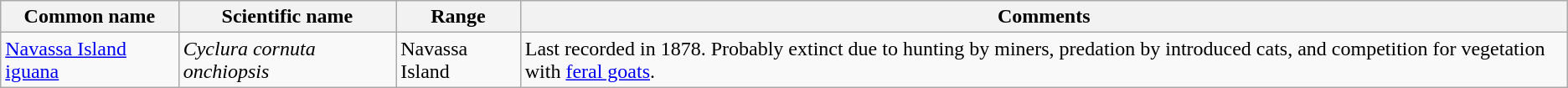<table class="wikitable sortable">
<tr>
<th>Common name</th>
<th>Scientific name</th>
<th>Range</th>
<th class="unsortable">Comments</th>
</tr>
<tr>
<td><a href='#'>Navassa Island iguana</a></td>
<td><em>Cyclura cornuta onchiopsis</em></td>
<td>Navassa Island</td>
<td>Last recorded in 1878. Probably extinct due to hunting by miners, predation by introduced cats, and competition for vegetation with <a href='#'>feral goats</a>.</td>
</tr>
</table>
